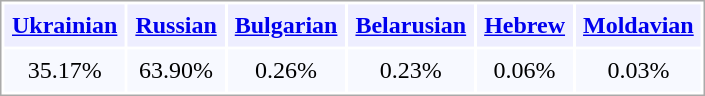<table width="333px" border="0" cellspacing="2" cellpadding="5" style="border:1px solid #AAAAAA;">
<tr bgcolor="#eeeeff">
<th><a href='#'>Ukrainian</a></th>
<th><a href='#'>Russian</a></th>
<th><a href='#'>Bulgarian</a></th>
<th><a href='#'>Belarusian</a></th>
<th><a href='#'>Hebrew</a></th>
<th><a href='#'>Moldavian</a></th>
</tr>
<tr bgcolor="#f7f9ff">
<td align=center>35.17%</td>
<td align=center>63.90%</td>
<td align=center>0.26%</td>
<td align=center>0.23%</td>
<td align=center>0.06%</td>
<td align=center>0.03%</td>
</tr>
</table>
